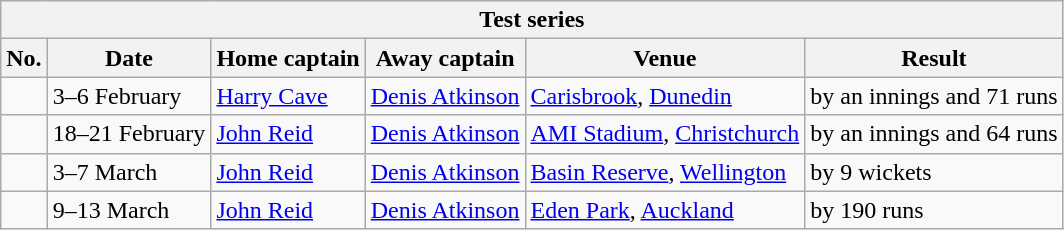<table class="wikitable">
<tr>
<th colspan="9">Test series</th>
</tr>
<tr>
<th>No.</th>
<th>Date</th>
<th>Home captain</th>
<th>Away captain</th>
<th>Venue</th>
<th>Result</th>
</tr>
<tr>
<td></td>
<td>3–6 February</td>
<td><a href='#'>Harry Cave</a></td>
<td><a href='#'>Denis Atkinson</a></td>
<td><a href='#'>Carisbrook</a>, <a href='#'>Dunedin</a></td>
<td> by an innings and 71 runs</td>
</tr>
<tr>
<td></td>
<td>18–21 February</td>
<td><a href='#'>John Reid</a></td>
<td><a href='#'>Denis Atkinson</a></td>
<td><a href='#'>AMI Stadium</a>, <a href='#'>Christchurch</a></td>
<td> by an innings and 64 runs</td>
</tr>
<tr>
<td></td>
<td>3–7 March</td>
<td><a href='#'>John Reid</a></td>
<td><a href='#'>Denis Atkinson</a></td>
<td><a href='#'>Basin Reserve</a>, <a href='#'>Wellington</a></td>
<td> by 9 wickets</td>
</tr>
<tr>
<td></td>
<td>9–13 March</td>
<td><a href='#'>John Reid</a></td>
<td><a href='#'>Denis Atkinson</a></td>
<td><a href='#'>Eden Park</a>, <a href='#'>Auckland</a></td>
<td> by 190 runs</td>
</tr>
</table>
